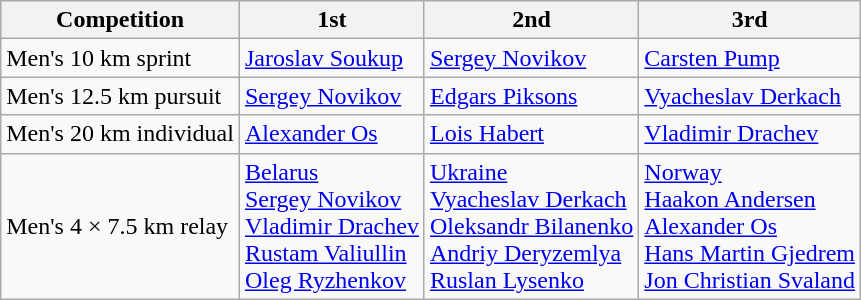<table class="wikitable">
<tr>
<th>Competition</th>
<th>1st</th>
<th>2nd</th>
<th>3rd</th>
</tr>
<tr>
<td>Men's 10 km sprint</td>
<td> <a href='#'>Jaroslav Soukup</a></td>
<td> <a href='#'>Sergey Novikov</a></td>
<td> <a href='#'>Carsten Pump</a></td>
</tr>
<tr>
<td>Men's 12.5 km pursuit</td>
<td> <a href='#'>Sergey Novikov</a></td>
<td> <a href='#'>Edgars Piksons</a></td>
<td> <a href='#'>Vyacheslav Derkach</a></td>
</tr>
<tr>
<td>Men's 20 km individual</td>
<td> <a href='#'>Alexander Os</a></td>
<td> <a href='#'>Lois Habert</a></td>
<td> <a href='#'>Vladimir Drachev</a></td>
</tr>
<tr>
<td>Men's 4 × 7.5 km relay</td>
<td> <a href='#'>Belarus</a><br><a href='#'>Sergey Novikov</a><br><a href='#'>Vladimir Drachev</a><br><a href='#'>Rustam Valiullin</a><br><a href='#'>Oleg Ryzhenkov</a></td>
<td> <a href='#'>Ukraine</a><br><a href='#'>Vyacheslav Derkach</a><br><a href='#'>Oleksandr Bilanenko</a><br><a href='#'>Andriy Deryzemlya</a><br><a href='#'>Ruslan Lysenko</a></td>
<td> <a href='#'>Norway</a><br><a href='#'>Haakon Andersen</a><br><a href='#'>Alexander Os</a><br><a href='#'>Hans Martin Gjedrem</a><br><a href='#'>Jon Christian Svaland</a></td>
</tr>
</table>
